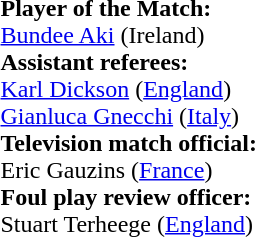<table style="width:100%">
<tr>
<td><br><strong>Player of the Match:</strong>
<br><a href='#'>Bundee Aki</a> (Ireland)<br><strong>Assistant referees:</strong>
<br><a href='#'>Karl Dickson</a> (<a href='#'>England</a>)
<br><a href='#'>Gianluca Gnecchi</a> (<a href='#'>Italy</a>)
<br><strong>Television match official:</strong>
<br>Eric Gauzins (<a href='#'>France</a>)
<br><strong>Foul play review officer:</strong>
<br>Stuart Terheege (<a href='#'>England</a>)</td>
</tr>
</table>
